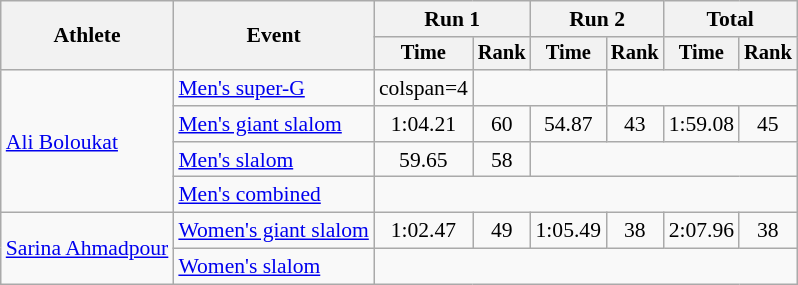<table class="wikitable" style="font-size:90%">
<tr>
<th rowspan=2>Athlete</th>
<th rowspan=2>Event</th>
<th colspan=2>Run 1</th>
<th colspan=2>Run 2</th>
<th colspan=2>Total</th>
</tr>
<tr style="font-size:95%">
<th>Time</th>
<th>Rank</th>
<th>Time</th>
<th>Rank</th>
<th>Time</th>
<th>Rank</th>
</tr>
<tr align=center>
<td align="left" rowspan="4"><a href='#'>Ali Boloukat</a></td>
<td align="left"><a href='#'>Men's super-G</a></td>
<td>colspan=4</td>
<td colspan=2></td>
</tr>
<tr align=center>
<td align="left"><a href='#'>Men's giant slalom</a></td>
<td>1:04.21</td>
<td>60</td>
<td>54.87</td>
<td>43</td>
<td>1:59.08</td>
<td>45</td>
</tr>
<tr align=center>
<td align="left"><a href='#'>Men's slalom</a></td>
<td>59.65</td>
<td>58</td>
<td colspan=4></td>
</tr>
<tr align=center>
<td align="left"><a href='#'>Men's combined</a></td>
<td colspan=6></td>
</tr>
<tr align=center>
<td align="left" rowspan="2"><a href='#'>Sarina Ahmadpour</a></td>
<td align="left"><a href='#'>Women's giant slalom</a></td>
<td>1:02.47</td>
<td>49</td>
<td>1:05.49</td>
<td>38</td>
<td>2:07.96</td>
<td>38</td>
</tr>
<tr align=center>
<td align="left"><a href='#'>Women's slalom</a></td>
<td colspan=6></td>
</tr>
</table>
